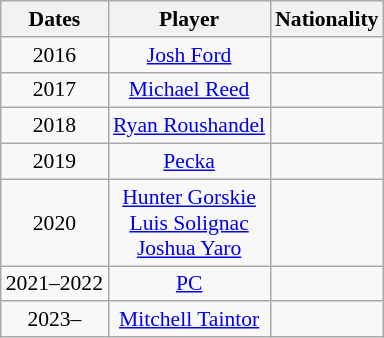<table class="wikitable sortable" style="text-align:center; margin-left: lem; font-size: 90%;">
<tr>
<th>Dates</th>
<th>Player</th>
<th>Nationality</th>
</tr>
<tr>
<td>2016</td>
<td><a href='#'>Josh Ford</a></td>
<td></td>
</tr>
<tr>
<td>2017</td>
<td><a href='#'>Michael Reed</a></td>
<td></td>
</tr>
<tr>
<td>2018</td>
<td><a href='#'>Ryan Roushandel</a></td>
<td></td>
</tr>
<tr>
<td>2019</td>
<td><a href='#'>Pecka</a></td>
<td></td>
</tr>
<tr>
<td>2020</td>
<td><a href='#'>Hunter Gorskie</a> <br> <a href='#'>Luis Solignac</a> <br> <a href='#'>Joshua Yaro</a></td>
<td> <br>  <br> </td>
</tr>
<tr>
<td>2021–2022</td>
<td><a href='#'>PC</a></td>
<td></td>
</tr>
<tr>
<td>2023–</td>
<td><a href='#'>Mitchell Taintor</a></td>
<td></td>
</tr>
</table>
